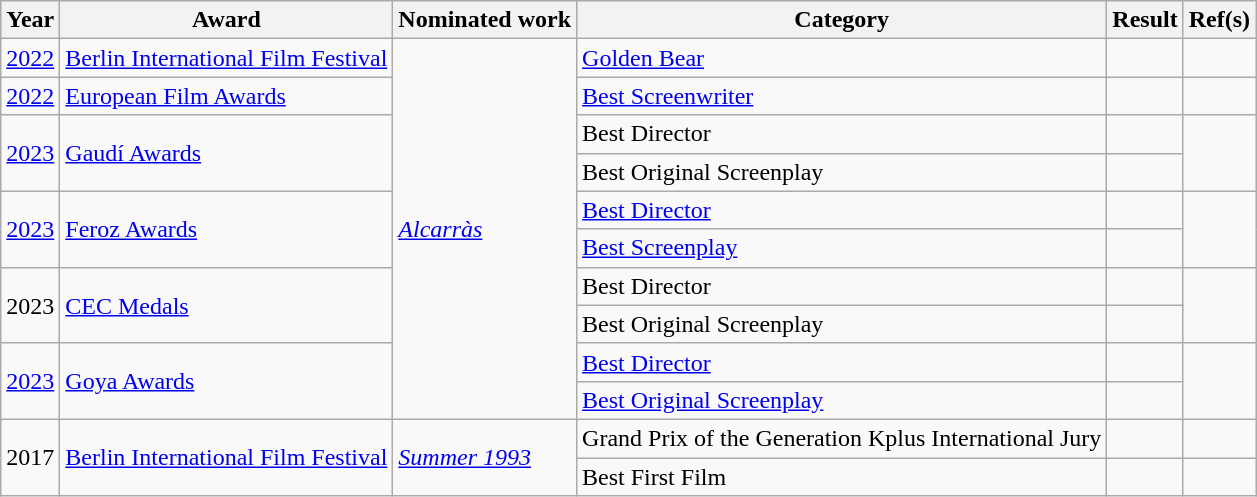<table class="wikitable sortable">
<tr>
<th>Year</th>
<th>Award</th>
<th>Nominated work</th>
<th>Category</th>
<th>Result</th>
<th>Ref(s)</th>
</tr>
<tr>
<td><a href='#'>2022</a></td>
<td><a href='#'>Berlin International Film Festival</a></td>
<td rowspan="10"><em><a href='#'>Alcarràs</a></em></td>
<td><a href='#'>Golden Bear</a></td>
<td></td>
<td></td>
</tr>
<tr>
<td><a href='#'>2022</a></td>
<td><a href='#'>European Film Awards</a></td>
<td><a href='#'>Best Screenwriter</a></td>
<td></td>
<td></td>
</tr>
<tr>
<td rowspan="2"><a href='#'>2023</a></td>
<td rowspan="2"><a href='#'>Gaudí Awards</a></td>
<td>Best Director</td>
<td></td>
<td rowspan="2"></td>
</tr>
<tr>
<td>Best Original Screenplay</td>
<td></td>
</tr>
<tr>
<td rowspan="2"><a href='#'>2023</a></td>
<td rowspan="2"><a href='#'>Feroz Awards</a></td>
<td><a href='#'>Best Director</a></td>
<td></td>
<td rowspan="2"></td>
</tr>
<tr>
<td><a href='#'>Best Screenplay</a></td>
<td></td>
</tr>
<tr>
<td rowspan="2">2023</td>
<td rowspan="2"><a href='#'>CEC Medals</a></td>
<td>Best Director</td>
<td></td>
<td rowspan="2"></td>
</tr>
<tr>
<td>Best Original Screenplay</td>
<td></td>
</tr>
<tr>
<td rowspan="2"><a href='#'>2023</a></td>
<td rowspan="2"><a href='#'>Goya Awards</a></td>
<td><a href='#'>Best Director</a></td>
<td></td>
<td rowspan="2"></td>
</tr>
<tr>
<td><a href='#'>Best Original Screenplay</a></td>
<td></td>
</tr>
<tr>
<td rowspan="2">2017</td>
<td rowspan="2"><a href='#'>Berlin International Film Festival</a></td>
<td rowspan="2"><em><a href='#'>Summer 1993</a></em></td>
<td>Grand Prix of the Generation Kplus International Jury</td>
<td></td>
<td></td>
</tr>
<tr>
<td>Best First Film</td>
<td></td>
<td></td>
</tr>
</table>
